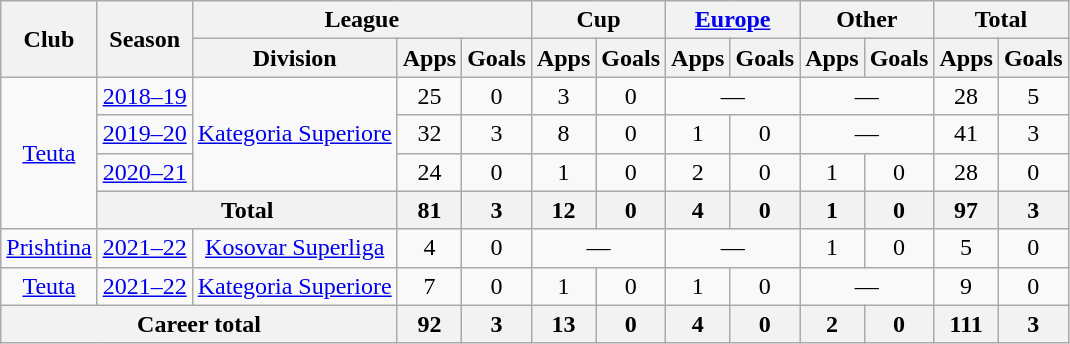<table class="wikitable" style="text-align:center">
<tr>
<th rowspan="2">Club</th>
<th rowspan="2">Season</th>
<th colspan="3">League</th>
<th colspan="2">Cup</th>
<th colspan="2"><a href='#'>Europe</a></th>
<th colspan="2">Other</th>
<th colspan="2">Total</th>
</tr>
<tr>
<th>Division</th>
<th>Apps</th>
<th>Goals</th>
<th>Apps</th>
<th>Goals</th>
<th>Apps</th>
<th>Goals</th>
<th>Apps</th>
<th>Goals</th>
<th>Apps</th>
<th>Goals</th>
</tr>
<tr>
<td rowspan="4"><a href='#'>Teuta</a></td>
<td><a href='#'>2018–19</a></td>
<td rowspan="3"><a href='#'>Kategoria Superiore</a></td>
<td>25</td>
<td>0</td>
<td>3</td>
<td>0</td>
<td colspan="2">—</td>
<td colspan="2">—</td>
<td>28</td>
<td>5</td>
</tr>
<tr>
<td><a href='#'>2019–20</a></td>
<td>32</td>
<td>3</td>
<td>8</td>
<td>0</td>
<td>1</td>
<td>0</td>
<td colspan="2">—</td>
<td>41</td>
<td>3</td>
</tr>
<tr>
<td><a href='#'>2020–21</a></td>
<td>24</td>
<td>0</td>
<td>1</td>
<td>0</td>
<td>2</td>
<td>0</td>
<td>1</td>
<td>0</td>
<td>28</td>
<td>0</td>
</tr>
<tr>
<th colspan="2">Total</th>
<th>81</th>
<th>3</th>
<th>12</th>
<th>0</th>
<th>4</th>
<th>0</th>
<th>1</th>
<th>0</th>
<th>97</th>
<th>3</th>
</tr>
<tr>
<td rowspan="1"><a href='#'>Prishtina</a></td>
<td><a href='#'>2021–22</a></td>
<td rowspan="1"><a href='#'>Kosovar Superliga</a></td>
<td>4</td>
<td>0</td>
<td colspan="2">—</td>
<td colspan="2">—</td>
<td>1</td>
<td>0</td>
<td>5</td>
<td>0</td>
</tr>
<tr>
<td rowspan="1"><a href='#'>Teuta</a></td>
<td><a href='#'>2021–22</a></td>
<td rowspan="1"><a href='#'>Kategoria Superiore</a></td>
<td>7</td>
<td>0</td>
<td>1</td>
<td>0</td>
<td>1</td>
<td>0</td>
<td colspan="2">—</td>
<td>9</td>
<td>0</td>
</tr>
<tr>
<th colspan="3">Career total</th>
<th>92</th>
<th>3</th>
<th>13</th>
<th>0</th>
<th>4</th>
<th>0</th>
<th>2</th>
<th>0</th>
<th>111</th>
<th>3</th>
</tr>
</table>
